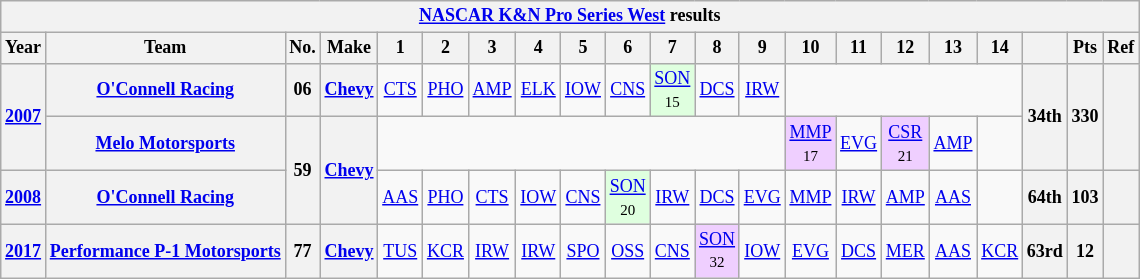<table class="wikitable" style="text-align:center; font-size:75%">
<tr>
<th colspan=23><a href='#'>NASCAR K&N Pro Series West</a> results</th>
</tr>
<tr>
<th>Year</th>
<th>Team</th>
<th>No.</th>
<th>Make</th>
<th>1</th>
<th>2</th>
<th>3</th>
<th>4</th>
<th>5</th>
<th>6</th>
<th>7</th>
<th>8</th>
<th>9</th>
<th>10</th>
<th>11</th>
<th>12</th>
<th>13</th>
<th>14</th>
<th></th>
<th>Pts</th>
<th>Ref</th>
</tr>
<tr>
<th rowspan=2><a href='#'>2007</a></th>
<th><a href='#'>O'Connell Racing</a></th>
<th>06</th>
<th><a href='#'>Chevy</a></th>
<td><a href='#'>CTS</a></td>
<td><a href='#'>PHO</a></td>
<td><a href='#'>AMP</a></td>
<td><a href='#'>ELK</a></td>
<td><a href='#'>IOW</a></td>
<td><a href='#'>CNS</a></td>
<td style="background:#DFFFDF;"><a href='#'>SON</a><br><small>15</small></td>
<td><a href='#'>DCS</a></td>
<td><a href='#'>IRW</a></td>
<td colspan=5></td>
<th rowspan=2>34th</th>
<th rowspan=2>330</th>
<th rowspan=2></th>
</tr>
<tr>
<th><a href='#'>Melo Motorsports</a></th>
<th rowspan=2>59</th>
<th rowspan=2><a href='#'>Chevy</a></th>
<td colspan=9></td>
<td style="background:#EFCFFF;"><a href='#'>MMP</a><br><small>17</small></td>
<td><a href='#'>EVG</a></td>
<td style="background:#EFCFFF;"><a href='#'>CSR</a><br><small>21</small></td>
<td><a href='#'>AMP</a></td>
<td></td>
</tr>
<tr>
<th><a href='#'>2008</a></th>
<th><a href='#'>O'Connell Racing</a></th>
<td><a href='#'>AAS</a></td>
<td><a href='#'>PHO</a></td>
<td><a href='#'>CTS</a></td>
<td><a href='#'>IOW</a></td>
<td><a href='#'>CNS</a></td>
<td style="background:#DFFFDF;"><a href='#'>SON</a><br><small>20</small></td>
<td><a href='#'>IRW</a></td>
<td><a href='#'>DCS</a></td>
<td><a href='#'>EVG</a></td>
<td><a href='#'>MMP</a></td>
<td><a href='#'>IRW</a></td>
<td><a href='#'>AMP</a></td>
<td><a href='#'>AAS</a></td>
<td></td>
<th>64th</th>
<th>103</th>
<th></th>
</tr>
<tr>
<th><a href='#'>2017</a></th>
<th><a href='#'>Performance P-1 Motorsports</a></th>
<th>77</th>
<th><a href='#'>Chevy</a></th>
<td><a href='#'>TUS</a></td>
<td><a href='#'>KCR</a></td>
<td><a href='#'>IRW</a></td>
<td><a href='#'>IRW</a></td>
<td><a href='#'>SPO</a></td>
<td><a href='#'>OSS</a></td>
<td><a href='#'>CNS</a></td>
<td style="background:#EFCFFF;"><a href='#'>SON</a><br><small>32</small></td>
<td><a href='#'>IOW</a></td>
<td><a href='#'>EVG</a></td>
<td><a href='#'>DCS</a></td>
<td><a href='#'>MER</a></td>
<td><a href='#'>AAS</a></td>
<td><a href='#'>KCR</a></td>
<th>63rd</th>
<th>12</th>
<th></th>
</tr>
</table>
